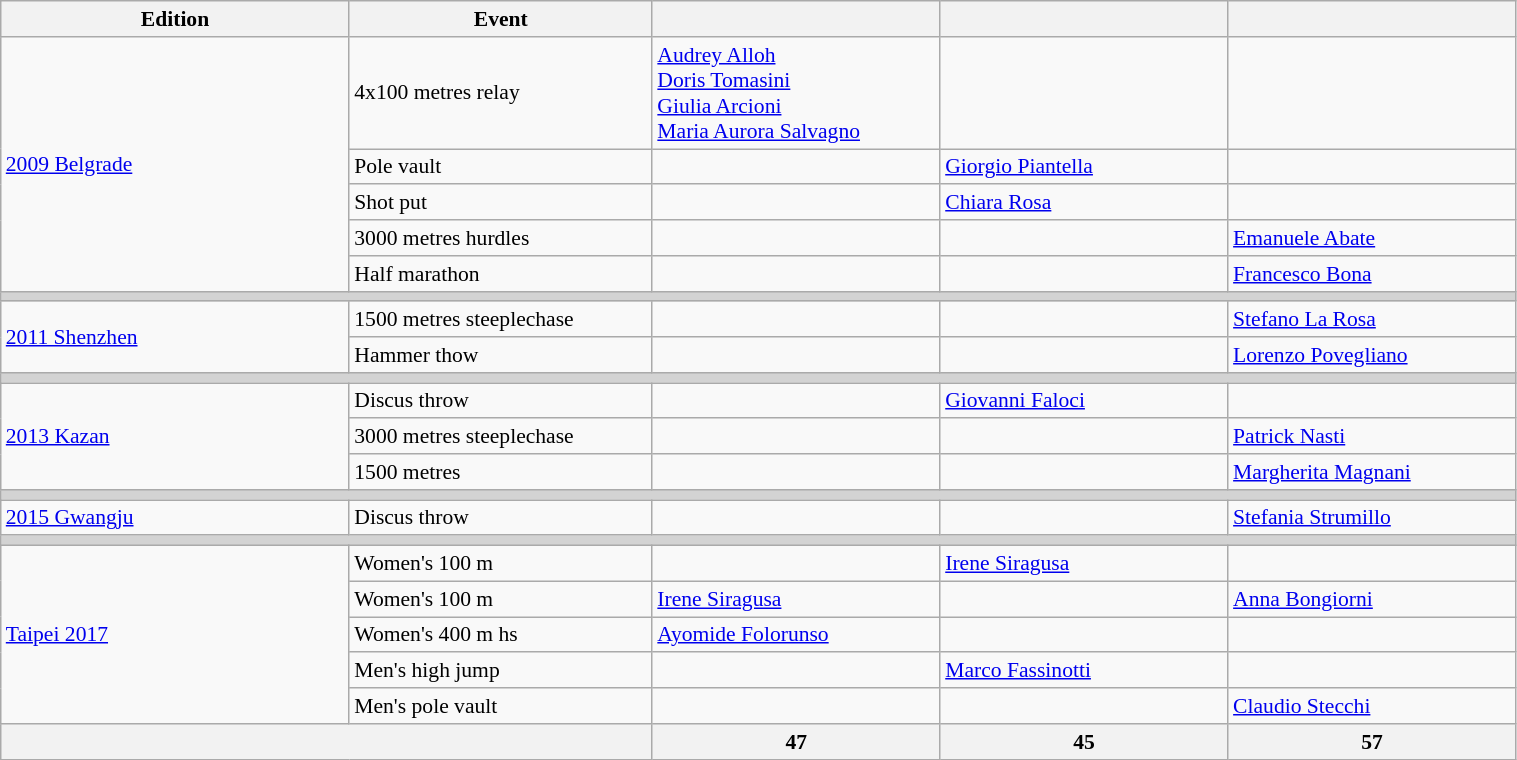<table class="wikitable" width=80% style="font-size:90%; text-align:left;">
<tr>
<th width=23%>Edition</th>
<th width=20%>Event</th>
<th width=19%></th>
<th width=19%></th>
<th width=19%></th>
</tr>
<tr>
<td rowspan=5> <a href='#'>2009 Belgrade</a></td>
<td>4x100 metres relay</td>
<td><a href='#'>Audrey Alloh</a><br><a href='#'>Doris Tomasini</a><br><a href='#'>Giulia Arcioni</a><br><a href='#'>Maria Aurora Salvagno</a></td>
<td></td>
<td></td>
</tr>
<tr>
<td>Pole vault</td>
<td></td>
<td><a href='#'>Giorgio Piantella</a></td>
<td></td>
</tr>
<tr>
<td>Shot put</td>
<td></td>
<td><a href='#'>Chiara Rosa</a></td>
<td></td>
</tr>
<tr>
<td>3000 metres hurdles</td>
<td></td>
<td></td>
<td><a href='#'>Emanuele Abate</a></td>
</tr>
<tr>
<td>Half marathon</td>
<td></td>
<td></td>
<td><a href='#'>Francesco Bona</a></td>
</tr>
<tr bgcolor=lightgrey>
<td colspan=5></td>
</tr>
<tr>
<td rowspan=2> <a href='#'>2011 Shenzhen</a></td>
<td>1500 metres steeplechase</td>
<td></td>
<td></td>
<td><a href='#'>Stefano La Rosa</a></td>
</tr>
<tr>
<td>Hammer thow</td>
<td></td>
<td></td>
<td><a href='#'>Lorenzo Povegliano</a></td>
</tr>
<tr bgcolor=lightgrey>
<td colspan=5></td>
</tr>
<tr>
<td rowspan=3> <a href='#'>2013 Kazan</a></td>
<td>Discus throw</td>
<td></td>
<td><a href='#'>Giovanni Faloci</a></td>
<td></td>
</tr>
<tr>
<td>3000 metres steeplechase</td>
<td></td>
<td></td>
<td><a href='#'>Patrick Nasti</a></td>
</tr>
<tr>
<td>1500 metres</td>
<td></td>
<td></td>
<td><a href='#'>Margherita Magnani</a></td>
</tr>
<tr bgcolor=lightgrey>
<td colspan=5></td>
</tr>
<tr>
<td rowspan=1> <a href='#'>2015 Gwangju</a></td>
<td>Discus throw</td>
<td></td>
<td></td>
<td><a href='#'>Stefania Strumillo</a></td>
</tr>
<tr bgcolor=lightgrey>
<td colspan=5></td>
</tr>
<tr>
<td rowspan=5> <a href='#'>Taipei 2017</a></td>
<td>Women's 100 m</td>
<td></td>
<td><a href='#'>Irene Siragusa</a></td>
<td></td>
</tr>
<tr>
<td>Women's 100 m</td>
<td><a href='#'>Irene Siragusa</a></td>
<td></td>
<td><a href='#'>Anna Bongiorni</a></td>
</tr>
<tr>
<td>Women's 400 m hs</td>
<td><a href='#'>Ayomide Folorunso</a></td>
<td></td>
<td></td>
</tr>
<tr>
<td>Men's high jump</td>
<td></td>
<td><a href='#'>Marco Fassinotti</a></td>
<td></td>
</tr>
<tr>
<td>Men's pole vault</td>
<td></td>
<td></td>
<td><a href='#'>Claudio Stecchi</a></td>
</tr>
<tr>
<th colspan=2></th>
<th>47</th>
<th>45</th>
<th>57</th>
</tr>
</table>
